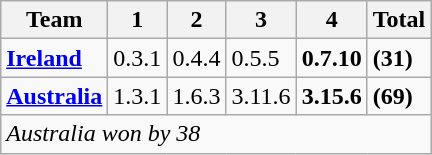<table class="wikitable">
<tr>
<th>Team</th>
<th>1</th>
<th>2</th>
<th>3</th>
<th>4</th>
<th>Total</th>
</tr>
<tr>
<td> <strong><a href='#'>Ireland</a></strong></td>
<td>0.3.1</td>
<td>0.4.4</td>
<td>0.5.5</td>
<td><strong>0.7.10</strong></td>
<td><strong>(31)</strong></td>
</tr>
<tr>
<td> <strong><a href='#'>Australia</a></strong></td>
<td>1.3.1</td>
<td>1.6.3</td>
<td>3.11.6</td>
<td><strong>3.15.6</strong></td>
<td><strong>(69)</strong></td>
</tr>
<tr>
<td colspan="6"><em>Australia won by 38</em></td>
</tr>
</table>
